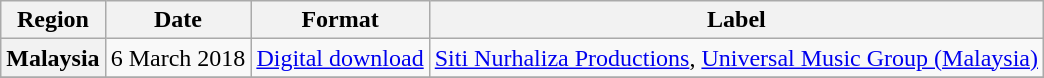<table class="wikitable plainrowheaders" border="1">
<tr>
<th>Region</th>
<th>Date</th>
<th>Format</th>
<th>Label</th>
</tr>
<tr>
<th rowspan="1">Malaysia</th>
<td rowspan="1">6 March 2018</td>
<td rowspan="1"><a href='#'>Digital download</a></td>
<td rowspan="1"><a href='#'>Siti Nurhaliza Productions</a>, <a href='#'>Universal Music Group (Malaysia)</a></td>
</tr>
<tr>
</tr>
</table>
